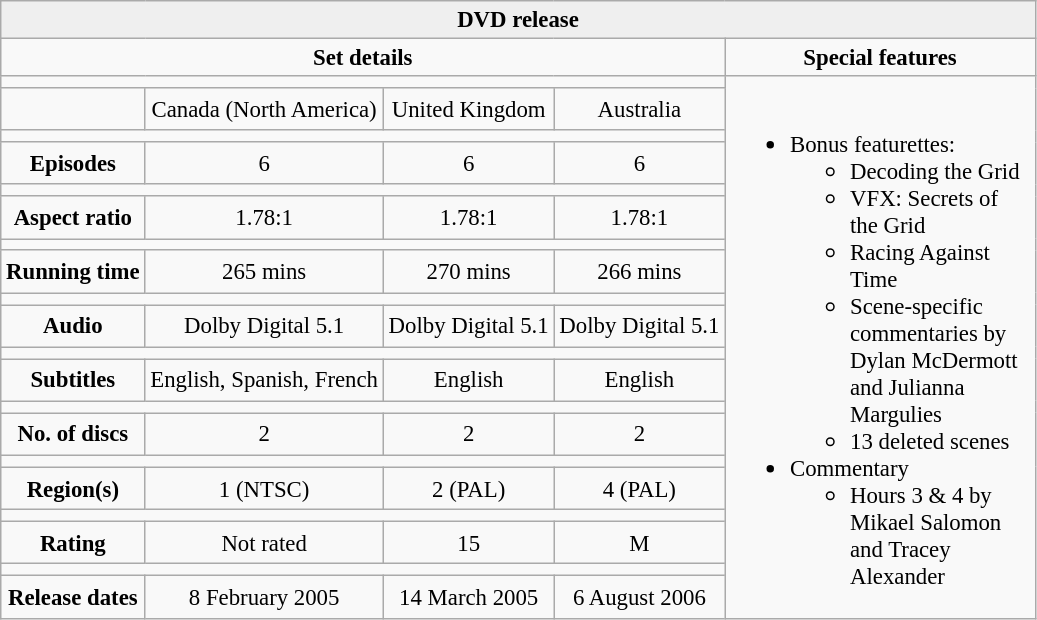<table class="wikitable" style="font-size:95%;">
<tr style="background:#EFEFEF">
<td colspan="7" align="center"><strong>DVD release</strong></td>
</tr>
<tr>
<td align="center" width="300" colspan="4"><strong>Set details</strong></td>
<td width="200" align="center"><strong>Special features</strong></td>
</tr>
<tr valign="top">
<td colspan="4" align="left" width="200"></td>
<td rowspan="20" align="left" width="200"><br><ul><li>Bonus featurettes:<ul><li>Decoding the Grid</li><li>VFX: Secrets of the Grid</li><li>Racing Against Time</li><li>Scene-specific commentaries by Dylan McDermott and Julianna Margulies</li><li>13 deleted scenes</li></ul></li><li>Commentary<ul><li>Hours 3 & 4 by Mikael Salomon and Tracey Alexander </li></ul></li></ul></td>
</tr>
<tr>
<td align="center"></td>
<td align="center">Canada (North America)</td>
<td align="center">United Kingdom</td>
<td align="center">Australia</td>
</tr>
<tr>
<td colspan="4" align="center"></td>
</tr>
<tr>
<td align="center"><strong>Episodes</strong></td>
<td align="center">6</td>
<td align="center">6</td>
<td align="center">6</td>
</tr>
<tr>
<td colspan="4" align="center"></td>
</tr>
<tr>
<td align="center"><strong>Aspect ratio</strong></td>
<td align="center">1.78:1</td>
<td align="center">1.78:1</td>
<td align="center">1.78:1</td>
</tr>
<tr>
<td colspan="4" align="center"></td>
</tr>
<tr>
<td align="center"><strong>Running time</strong></td>
<td align="center">265 mins</td>
<td align="center">270 mins</td>
<td align="center">266 mins</td>
</tr>
<tr>
<td colspan="4" align="center"></td>
</tr>
<tr>
<td align="center"><strong>Audio</strong></td>
<td align="center">Dolby Digital 5.1</td>
<td align="center">Dolby Digital 5.1</td>
<td align="center">Dolby Digital 5.1</td>
</tr>
<tr>
<td colspan="4" align="center"></td>
</tr>
<tr>
<td align="center"><strong>Subtitles</strong></td>
<td align="center">English, Spanish, French</td>
<td align="center">English</td>
<td align="center">English</td>
</tr>
<tr>
<td colspan="4" align="center"></td>
</tr>
<tr>
<td align="center"><strong>No. of discs</strong></td>
<td align="center">2</td>
<td align="center">2</td>
<td align="center">2</td>
</tr>
<tr>
<td colspan="4" align="center"></td>
</tr>
<tr>
<td align="center"><strong>Region(s)</strong></td>
<td align="center">1 (NTSC)</td>
<td align="center">2 (PAL)</td>
<td align="center">4 (PAL)</td>
</tr>
<tr>
<td colspan="4" align="center"></td>
</tr>
<tr>
<td align="center"><strong>Rating</strong></td>
<td align="center">Not rated</td>
<td align="center">15</td>
<td align="center">M</td>
</tr>
<tr>
<td colspan="4" align="center"></td>
</tr>
<tr>
<td align="center"><strong>Release dates</strong></td>
<td align="center">8 February 2005</td>
<td align="center">14 March 2005 </td>
<td align="center">6 August 2006 </td>
</tr>
</table>
